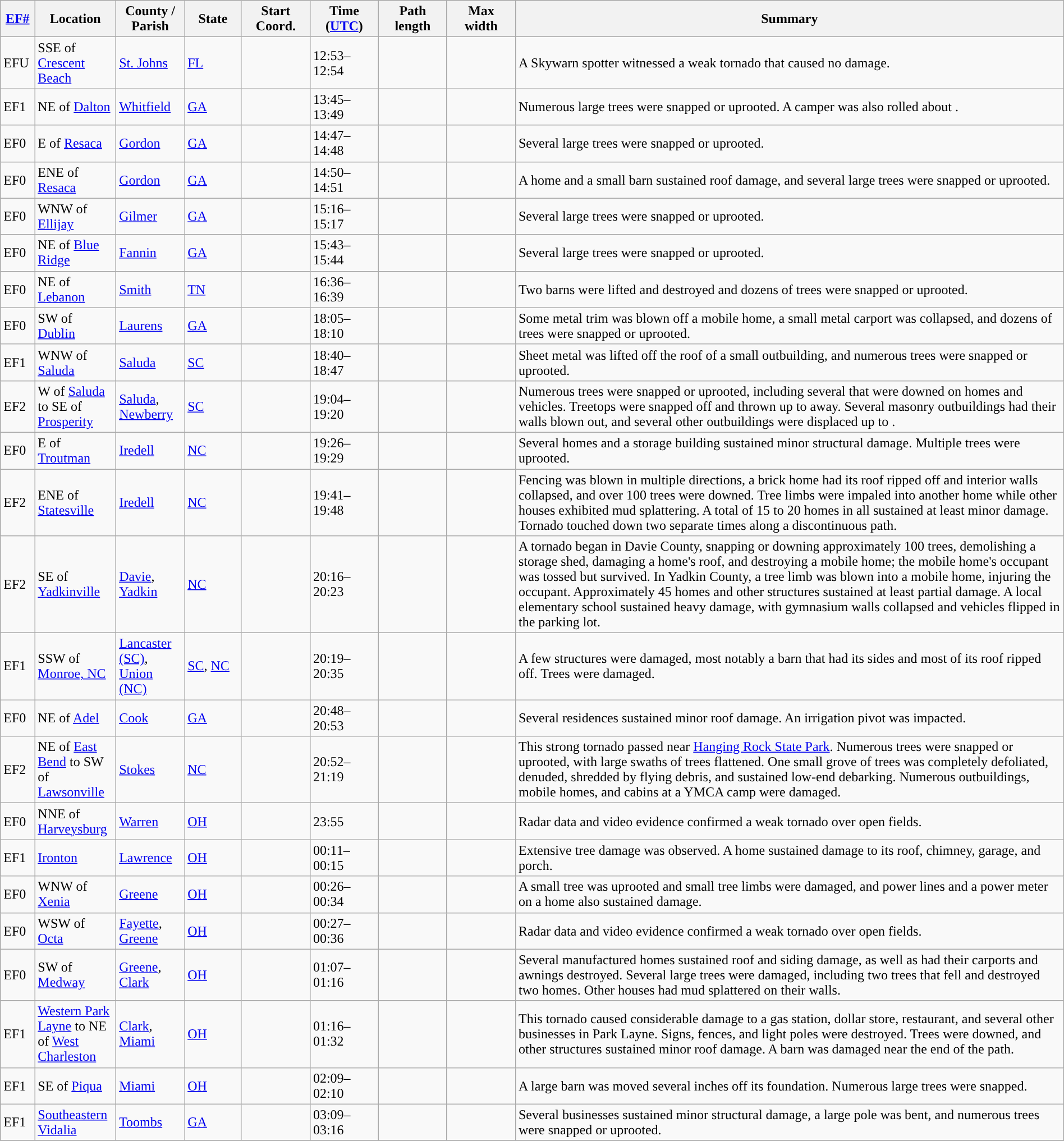<table class="wikitable sortable" style="width:100%;">
<tr>
<th scope="col"  style="width:3%; text-align:center;"><a href='#'>EF#</a></th>
<th scope="col"  style="width:7%; text-align:center;" class="unsortable">Location</th>
<th scope="col"  style="width:6%; text-align:center;" class="unsortable">County / Parish</th>
<th scope="col"  style="width:5%; text-align:center;">State</th>
<th scope="col"  style="width:6%; text-align:center;">Start Coord.</th>
<th scope="col"  style="width:6%; text-align:center;">Time (<a href='#'>UTC</a>)</th>
<th scope="col"  style="width:6%; text-align:center;">Path length</th>
<th scope="col"  style="width:6%; text-align:center;">Max width</th>
<th scope="col" class="unsortable" style="width:48%; text-align:center;">Summary</th>
</tr>
<tr>
<td>EFU</td>
<td>SSE of <a href='#'>Crescent Beach</a></td>
<td><a href='#'>St. Johns</a></td>
<td><a href='#'>FL</a></td>
<td></td>
<td>12:53–12:54</td>
<td></td>
<td></td>
<td>A Skywarn spotter witnessed a weak tornado that caused no damage.</td>
</tr>
<tr>
<td>EF1</td>
<td>NE of <a href='#'>Dalton</a></td>
<td><a href='#'>Whitfield</a></td>
<td><a href='#'>GA</a></td>
<td></td>
<td>13:45–13:49</td>
<td></td>
<td></td>
<td>Numerous large trees were snapped or uprooted. A camper was also rolled about .</td>
</tr>
<tr>
<td>EF0</td>
<td>E of <a href='#'>Resaca</a></td>
<td><a href='#'>Gordon</a></td>
<td><a href='#'>GA</a></td>
<td></td>
<td>14:47–14:48</td>
<td></td>
<td></td>
<td>Several large trees were snapped or uprooted.</td>
</tr>
<tr>
<td>EF0</td>
<td>ENE of <a href='#'>Resaca</a></td>
<td><a href='#'>Gordon</a></td>
<td><a href='#'>GA</a></td>
<td></td>
<td>14:50–14:51</td>
<td></td>
<td></td>
<td>A home and a small barn sustained roof damage, and several large trees were snapped or uprooted.</td>
</tr>
<tr>
<td>EF0</td>
<td>WNW of <a href='#'>Ellijay</a></td>
<td><a href='#'>Gilmer</a></td>
<td><a href='#'>GA</a></td>
<td></td>
<td>15:16–15:17</td>
<td></td>
<td></td>
<td>Several large trees were snapped or uprooted.</td>
</tr>
<tr>
<td>EF0</td>
<td>NE of <a href='#'>Blue Ridge</a></td>
<td><a href='#'>Fannin</a></td>
<td><a href='#'>GA</a></td>
<td></td>
<td>15:43–15:44</td>
<td></td>
<td></td>
<td>Several large trees were snapped or uprooted.</td>
</tr>
<tr>
<td>EF0</td>
<td>NE of <a href='#'>Lebanon</a></td>
<td><a href='#'>Smith</a></td>
<td><a href='#'>TN</a></td>
<td></td>
<td>16:36–16:39</td>
<td></td>
<td></td>
<td>Two barns were lifted and destroyed and dozens of trees were snapped or uprooted.</td>
</tr>
<tr>
<td>EF0</td>
<td>SW of <a href='#'>Dublin</a></td>
<td><a href='#'>Laurens</a></td>
<td><a href='#'>GA</a></td>
<td></td>
<td>18:05–18:10</td>
<td></td>
<td></td>
<td>Some metal trim was blown off a mobile home, a small metal carport was collapsed, and dozens of trees were snapped or uprooted.</td>
</tr>
<tr>
<td>EF1</td>
<td>WNW of <a href='#'>Saluda</a></td>
<td><a href='#'>Saluda</a></td>
<td><a href='#'>SC</a></td>
<td></td>
<td>18:40–18:47</td>
<td></td>
<td></td>
<td>Sheet metal was lifted off the roof of a small outbuilding, and numerous trees were snapped or uprooted.</td>
</tr>
<tr>
<td>EF2</td>
<td>W of <a href='#'>Saluda</a> to SE of <a href='#'>Prosperity</a></td>
<td><a href='#'>Saluda</a>, <a href='#'>Newberry</a></td>
<td><a href='#'>SC</a></td>
<td></td>
<td>19:04–19:20</td>
<td></td>
<td></td>
<td>Numerous trees were snapped or uprooted, including several that were downed on homes and vehicles. Treetops were snapped off and thrown up to  away. Several masonry outbuildings had their walls blown out, and several other outbuildings were displaced up to .</td>
</tr>
<tr>
<td>EF0</td>
<td>E of <a href='#'>Troutman</a></td>
<td><a href='#'>Iredell</a></td>
<td><a href='#'>NC</a></td>
<td></td>
<td>19:26–19:29</td>
<td></td>
<td></td>
<td>Several homes and a storage building sustained minor structural damage. Multiple trees were uprooted.</td>
</tr>
<tr>
<td>EF2</td>
<td>ENE of <a href='#'>Statesville</a></td>
<td><a href='#'>Iredell</a></td>
<td><a href='#'>NC</a></td>
<td></td>
<td>19:41–19:48</td>
<td></td>
<td></td>
<td>Fencing was blown in multiple directions, a brick home had its roof ripped off and interior walls collapsed, and over 100 trees were downed. Tree limbs were impaled into another home while other houses exhibited mud splattering. A total of 15 to 20 homes in all sustained at least minor damage. Tornado touched down two separate times along a discontinuous path.</td>
</tr>
<tr>
<td>EF2</td>
<td>SE of <a href='#'>Yadkinville</a></td>
<td><a href='#'>Davie</a>, <a href='#'>Yadkin</a></td>
<td><a href='#'>NC</a></td>
<td></td>
<td>20:16–20:23</td>
<td></td>
<td></td>
<td>A tornado began in Davie County, snapping or downing approximately 100 trees, demolishing a storage shed, damaging a home's roof, and destroying a mobile home; the mobile home's occupant was tossed but survived. In Yadkin County, a tree limb was blown into a mobile home, injuring the occupant. Approximately 45 homes and other structures sustained at least partial damage. A local elementary school sustained heavy damage, with gymnasium walls collapsed and vehicles flipped in the parking lot.</td>
</tr>
<tr>
<td>EF1</td>
<td>SSW of <a href='#'>Monroe, NC</a></td>
<td><a href='#'>Lancaster (SC)</a>, <a href='#'>Union (NC)</a></td>
<td><a href='#'>SC</a>, <a href='#'>NC</a></td>
<td></td>
<td>20:19–20:35</td>
<td></td>
<td></td>
<td>A few structures were damaged, most notably a barn that had its sides and most of its roof ripped off. Trees were damaged.</td>
</tr>
<tr>
<td>EF0</td>
<td>NE of <a href='#'>Adel</a></td>
<td><a href='#'>Cook</a></td>
<td><a href='#'>GA</a></td>
<td></td>
<td>20:48–20:53</td>
<td></td>
<td></td>
<td>Several residences sustained minor roof damage. An irrigation pivot was impacted.</td>
</tr>
<tr>
<td>EF2</td>
<td>NE of <a href='#'>East Bend</a> to SW of <a href='#'>Lawsonville</a></td>
<td><a href='#'>Stokes</a></td>
<td><a href='#'>NC</a></td>
<td></td>
<td>20:52–21:19</td>
<td></td>
<td></td>
<td>This strong tornado passed near <a href='#'>Hanging Rock State Park</a>. Numerous trees were snapped or uprooted, with large swaths of trees flattened. One small grove of trees was completely defoliated, denuded, shredded by flying debris, and sustained low-end debarking. Numerous outbuildings, mobile homes, and cabins at a YMCA camp were damaged.</td>
</tr>
<tr>
<td>EF0</td>
<td>NNE of <a href='#'>Harveysburg</a></td>
<td><a href='#'>Warren</a></td>
<td><a href='#'>OH</a></td>
<td></td>
<td>23:55</td>
<td></td>
<td></td>
<td>Radar data and video evidence confirmed a weak tornado over open fields.</td>
</tr>
<tr>
<td>EF1</td>
<td><a href='#'>Ironton</a></td>
<td><a href='#'>Lawrence</a></td>
<td><a href='#'>OH</a></td>
<td></td>
<td>00:11–00:15</td>
<td></td>
<td></td>
<td>Extensive tree damage was observed. A home sustained damage to its roof, chimney, garage, and porch.</td>
</tr>
<tr>
<td>EF0</td>
<td>WNW of <a href='#'>Xenia</a></td>
<td><a href='#'>Greene</a></td>
<td><a href='#'>OH</a></td>
<td></td>
<td>00:26–00:34</td>
<td></td>
<td></td>
<td>A small tree was uprooted and small tree limbs were damaged, and power lines and a power meter on a home also sustained damage.</td>
</tr>
<tr>
<td>EF0</td>
<td>WSW of <a href='#'>Octa</a></td>
<td><a href='#'>Fayette</a>, <a href='#'>Greene</a></td>
<td><a href='#'>OH</a></td>
<td></td>
<td>00:27–00:36</td>
<td></td>
<td></td>
<td>Radar data and video evidence confirmed a weak tornado over open fields.</td>
</tr>
<tr>
<td>EF0</td>
<td>SW of <a href='#'>Medway</a></td>
<td><a href='#'>Greene</a>, <a href='#'>Clark</a></td>
<td><a href='#'>OH</a></td>
<td></td>
<td>01:07–01:16</td>
<td></td>
<td></td>
<td>Several manufactured homes sustained roof and siding damage, as well as had their carports and awnings destroyed. Several large trees were damaged, including two trees that fell and destroyed two homes. Other houses had mud splattered on their walls.</td>
</tr>
<tr>
<td>EF1</td>
<td><a href='#'>Western Park Layne</a> to NE of <a href='#'>West Charleston</a></td>
<td><a href='#'>Clark</a>, <a href='#'>Miami</a></td>
<td><a href='#'>OH</a></td>
<td></td>
<td>01:16–01:32</td>
<td></td>
<td></td>
<td>This tornado caused considerable damage to a gas station, dollar store, restaurant, and several other businesses in Park Layne. Signs, fences, and light poles were destroyed. Trees were downed, and other structures sustained minor roof damage. A barn was damaged near the end of the path.</td>
</tr>
<tr>
<td>EF1</td>
<td>SE of <a href='#'>Piqua</a></td>
<td><a href='#'>Miami</a></td>
<td><a href='#'>OH</a></td>
<td></td>
<td>02:09–02:10</td>
<td></td>
<td></td>
<td>A large barn was moved several inches off its foundation. Numerous large trees were snapped.</td>
</tr>
<tr>
<td>EF1</td>
<td><a href='#'>Southeastern Vidalia</a></td>
<td><a href='#'>Toombs</a></td>
<td><a href='#'>GA</a></td>
<td></td>
<td>03:09–03:16</td>
<td></td>
<td></td>
<td>Several businesses sustained minor structural damage, a large pole was bent, and numerous trees were snapped or uprooted.</td>
</tr>
<tr>
</tr>
</table>
